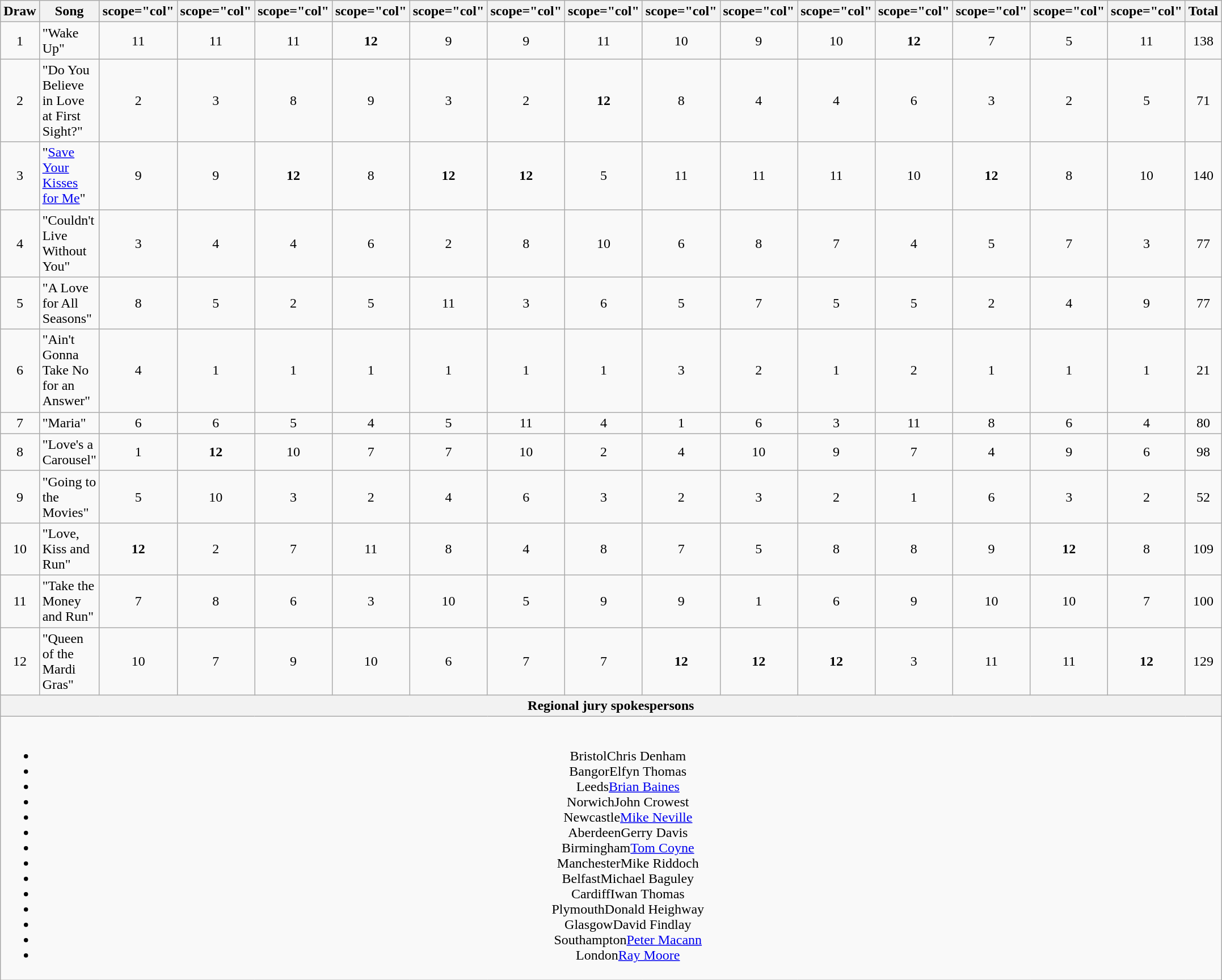<table class="wikitable plainrowheaders" style="margin: 1em auto 1em auto; text-align:center;">
<tr>
<th scope="col">Draw</th>
<th scope="col">Song</th>
<th>scope="col" </th>
<th>scope="col" </th>
<th>scope="col" </th>
<th>scope="col" </th>
<th>scope="col" </th>
<th>scope="col" </th>
<th>scope="col" </th>
<th>scope="col" </th>
<th>scope="col" </th>
<th>scope="col" </th>
<th>scope="col" </th>
<th>scope="col" </th>
<th>scope="col" </th>
<th>scope="col" </th>
<th scope="col">Total</th>
</tr>
<tr>
<td>1</td>
<td align="left">"Wake Up"</td>
<td>11</td>
<td>11</td>
<td>11</td>
<td><strong>12</strong></td>
<td>9</td>
<td>9</td>
<td>11</td>
<td>10</td>
<td>9</td>
<td>10</td>
<td><strong>12</strong></td>
<td>7</td>
<td>5</td>
<td>11</td>
<td>138</td>
</tr>
<tr>
<td>2</td>
<td align="left">"Do You Believe in Love at First Sight?"</td>
<td>2</td>
<td>3</td>
<td>8</td>
<td>9</td>
<td>3</td>
<td>2</td>
<td><strong>12</strong></td>
<td>8</td>
<td>4</td>
<td>4</td>
<td>6</td>
<td>3</td>
<td>2</td>
<td>5</td>
<td>71</td>
</tr>
<tr>
<td>3</td>
<td align="left">"<a href='#'>Save Your Kisses for Me</a>"</td>
<td>9</td>
<td>9</td>
<td><strong>12</strong></td>
<td>8</td>
<td><strong>12</strong></td>
<td><strong>12</strong></td>
<td>5</td>
<td>11</td>
<td>11</td>
<td>11</td>
<td>10</td>
<td><strong>12</strong></td>
<td>8</td>
<td>10</td>
<td>140</td>
</tr>
<tr>
<td>4</td>
<td align="left">"Couldn't Live Without You"</td>
<td>3</td>
<td>4</td>
<td>4</td>
<td>6</td>
<td>2</td>
<td>8</td>
<td>10</td>
<td>6</td>
<td>8</td>
<td>7</td>
<td>4</td>
<td>5</td>
<td>7</td>
<td>3</td>
<td>77</td>
</tr>
<tr>
<td>5</td>
<td align="left">"A Love for All Seasons"</td>
<td>8</td>
<td>5</td>
<td>2</td>
<td>5</td>
<td>11</td>
<td>3</td>
<td>6</td>
<td>5</td>
<td>7</td>
<td>5</td>
<td>5</td>
<td>2</td>
<td>4</td>
<td>9</td>
<td>77</td>
</tr>
<tr>
<td>6</td>
<td align="left">"Ain't Gonna Take No for an Answer"</td>
<td>4</td>
<td>1</td>
<td>1</td>
<td>1</td>
<td>1</td>
<td>1</td>
<td>1</td>
<td>3</td>
<td>2</td>
<td>1</td>
<td>2</td>
<td>1</td>
<td>1</td>
<td>1</td>
<td>21</td>
</tr>
<tr>
<td>7</td>
<td align="left">"Maria"</td>
<td>6</td>
<td>6</td>
<td>5</td>
<td>4</td>
<td>5</td>
<td>11</td>
<td>4</td>
<td>1</td>
<td>6</td>
<td>3</td>
<td>11</td>
<td>8</td>
<td>6</td>
<td>4</td>
<td>80</td>
</tr>
<tr>
<td>8</td>
<td align="left">"Love's a Carousel"</td>
<td>1</td>
<td><strong>12</strong></td>
<td>10</td>
<td>7</td>
<td>7</td>
<td>10</td>
<td>2</td>
<td>4</td>
<td>10</td>
<td>9</td>
<td>7</td>
<td>4</td>
<td>9</td>
<td>6</td>
<td>98</td>
</tr>
<tr>
<td>9</td>
<td align="left">"Going to the Movies"</td>
<td>5</td>
<td>10</td>
<td>3</td>
<td>2</td>
<td>4</td>
<td>6</td>
<td>3</td>
<td>2</td>
<td>3</td>
<td>2</td>
<td>1</td>
<td>6</td>
<td>3</td>
<td>2</td>
<td>52</td>
</tr>
<tr>
<td>10</td>
<td align="left">"Love, Kiss and Run"</td>
<td><strong>12</strong></td>
<td>2</td>
<td>7</td>
<td>11</td>
<td>8</td>
<td>4</td>
<td>8</td>
<td>7</td>
<td>5</td>
<td>8</td>
<td>8</td>
<td>9</td>
<td><strong>12</strong></td>
<td>8</td>
<td>109</td>
</tr>
<tr>
<td>11</td>
<td align="left">"Take the Money and Run"</td>
<td>7</td>
<td>8</td>
<td>6</td>
<td>3</td>
<td>10</td>
<td>5</td>
<td>9</td>
<td>9</td>
<td>1</td>
<td>6</td>
<td>9</td>
<td>10</td>
<td>10</td>
<td>7</td>
<td>100</td>
</tr>
<tr>
<td>12</td>
<td align="left">"Queen of the Mardi Gras"</td>
<td>10</td>
<td>7</td>
<td>9</td>
<td>10</td>
<td>6</td>
<td>7</td>
<td>7</td>
<td><strong>12</strong></td>
<td><strong>12</strong></td>
<td><strong>12</strong></td>
<td>3</td>
<td>11</td>
<td>11</td>
<td><strong>12</strong></td>
<td>129</td>
</tr>
<tr class="sortbottom">
<th colspan="17">Regional jury spokespersons</th>
</tr>
<tr class="sortbottom">
<td colspan="17"><br><ul><li>BristolChris Denham</li><li>BangorElfyn Thomas</li><li>Leeds<a href='#'>Brian Baines</a></li><li>NorwichJohn Crowest</li><li>Newcastle<a href='#'>Mike Neville</a></li><li>AberdeenGerry Davis</li><li>Birmingham<a href='#'>Tom Coyne</a></li><li>ManchesterMike Riddoch</li><li>BelfastMichael Baguley</li><li>CardiffIwan Thomas</li><li>PlymouthDonald Heighway</li><li>GlasgowDavid Findlay</li><li>Southampton<a href='#'>Peter Macann</a></li><li>London<a href='#'>Ray Moore</a></li></ul></td>
</tr>
</table>
